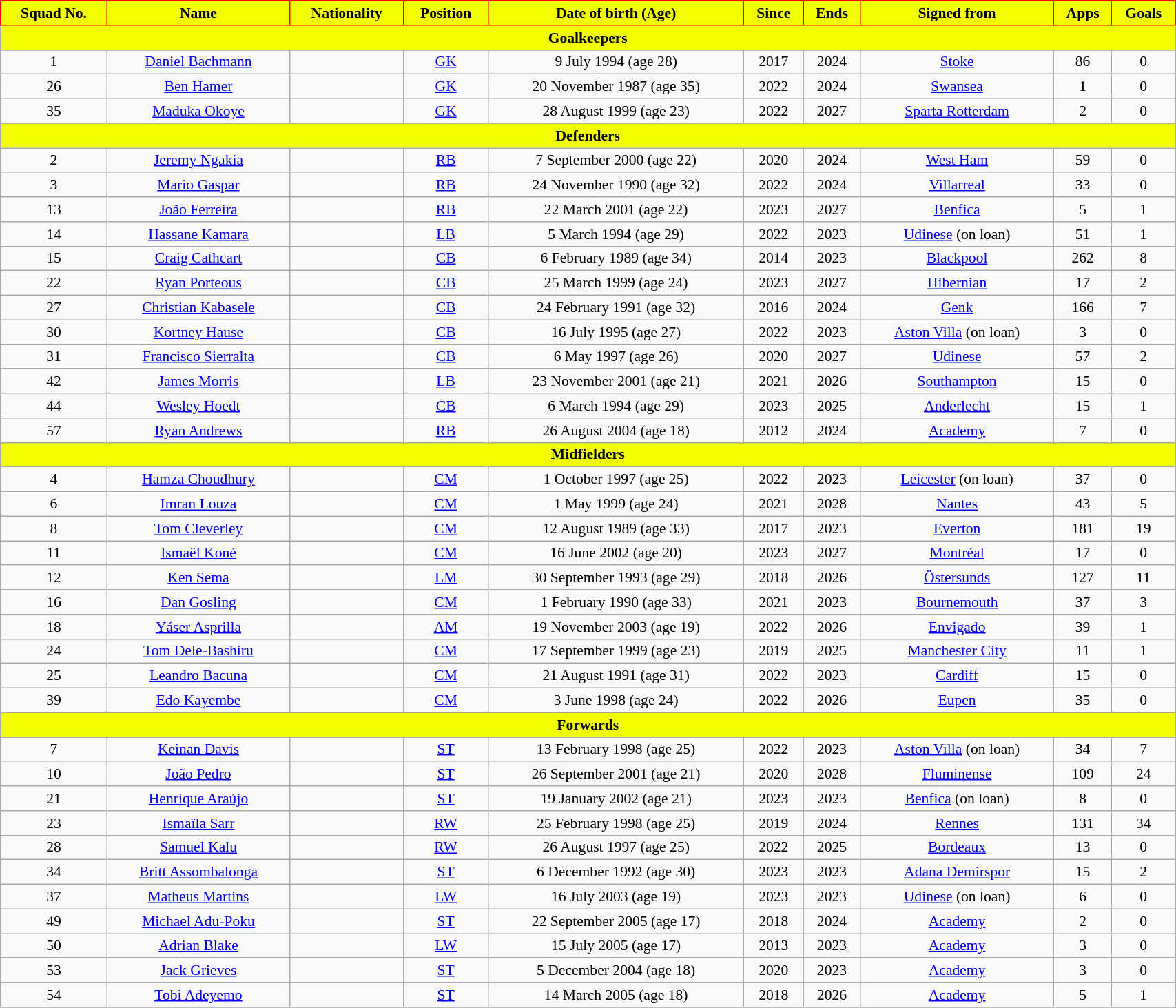<table class="wikitable sortable" style="text-align:center; font-size:90%; width:90%;">
<tr>
<th style="background:#f2ff00; color:black; border:1px solid red; text-align:center;">Squad No.</th>
<th style="background:#f2ff00; color:black; border:1px solid red; text-align:center;">Name</th>
<th style="background:#f2ff00; color:black; border:1px solid red; text-align:center;">Nationality</th>
<th style="background:#f2ff00; color:black; border:1px solid red; text-align:center;">Position</th>
<th style="background:#f2ff00; color:black; border:1px solid red; text-align:center;">Date of birth (Age)</th>
<th style="background:#f2ff00; color:black; border:1px solid red; text-align:center;">Since</th>
<th style="background:#f2ff00; color:black; border:1px solid red; text-align:center;">Ends</th>
<th style="background:#f2ff00; color:black; border:1px solid red; text-align:center;">Signed from</th>
<th style="background:#f2ff00; color:black; border:1px solid red; text-align:center;">Apps</th>
<th style="background:#f2ff00; color:black; border:1px solid red; text-align:center;">Goals</th>
</tr>
<tr>
<th colspan="10" style="background:#f2ff00; color:black; text-align:center;">Goalkeepers</th>
</tr>
<tr>
</tr>
<tr>
<td>1</td>
<td><a href='#'>Daniel Bachmann</a></td>
<td></td>
<td><a href='#'>GK</a></td>
<td>9 July 1994 (age 28)</td>
<td>2017</td>
<td>2024</td>
<td> <a href='#'>Stoke</a></td>
<td>86</td>
<td>0</td>
</tr>
<tr>
<td>26</td>
<td><a href='#'>Ben Hamer</a></td>
<td></td>
<td><a href='#'>GK</a></td>
<td>20 November 1987 (age 35)</td>
<td>2022</td>
<td>2024</td>
<td> <a href='#'>Swansea</a></td>
<td>1</td>
<td>0</td>
</tr>
<tr>
<td>35</td>
<td><a href='#'>Maduka Okoye</a></td>
<td></td>
<td><a href='#'>GK</a></td>
<td>28 August 1999 (age 23)</td>
<td>2022</td>
<td>2027</td>
<td> <a href='#'>Sparta Rotterdam</a></td>
<td>2</td>
<td>0</td>
</tr>
<tr>
<th colspan="10" style="background:#f2ff00; color:black; text-align:center;">Defenders</th>
</tr>
<tr>
<td>2</td>
<td><a href='#'>Jeremy Ngakia</a></td>
<td></td>
<td><a href='#'>RB</a></td>
<td>7 September 2000 (age 22)</td>
<td>2020</td>
<td>2024</td>
<td> <a href='#'>West Ham</a></td>
<td>59</td>
<td>0</td>
</tr>
<tr>
<td>3</td>
<td><a href='#'>Mario Gaspar</a></td>
<td></td>
<td><a href='#'>RB</a></td>
<td>24 November 1990 (age 32)</td>
<td>2022</td>
<td>2024</td>
<td> <a href='#'>Villarreal</a></td>
<td>33</td>
<td>0</td>
</tr>
<tr>
<td>13</td>
<td><a href='#'>João Ferreira</a></td>
<td></td>
<td><a href='#'>RB</a></td>
<td>22 March 2001 (age 22)</td>
<td>2023</td>
<td>2027</td>
<td> <a href='#'>Benfica</a></td>
<td>5</td>
<td>1</td>
</tr>
<tr>
<td>14</td>
<td><a href='#'>Hassane Kamara</a></td>
<td></td>
<td><a href='#'>LB</a></td>
<td>5 March 1994 (age 29)</td>
<td>2022</td>
<td>2023</td>
<td> <a href='#'>Udinese</a> (on loan)</td>
<td>51</td>
<td>1</td>
</tr>
<tr>
<td>15</td>
<td><a href='#'>Craig Cathcart</a></td>
<td></td>
<td><a href='#'>CB</a></td>
<td>6 February 1989 (age 34)</td>
<td>2014</td>
<td>2023</td>
<td> <a href='#'>Blackpool</a></td>
<td>262</td>
<td>8</td>
</tr>
<tr>
<td>22</td>
<td><a href='#'>Ryan Porteous</a></td>
<td></td>
<td><a href='#'>CB</a></td>
<td>25 March 1999 (age 24)</td>
<td>2023</td>
<td>2027</td>
<td> <a href='#'>Hibernian</a></td>
<td>17</td>
<td>2</td>
</tr>
<tr>
<td>27</td>
<td><a href='#'>Christian Kabasele</a></td>
<td></td>
<td><a href='#'>CB</a></td>
<td>24 February 1991 (age 32)</td>
<td>2016</td>
<td>2024</td>
<td> <a href='#'>Genk</a></td>
<td>166</td>
<td>7</td>
</tr>
<tr>
<td>30</td>
<td><a href='#'>Kortney Hause</a></td>
<td></td>
<td><a href='#'>CB</a></td>
<td>16 July 1995 (age 27)</td>
<td>2022</td>
<td>2023</td>
<td> <a href='#'>Aston Villa</a> (on loan)</td>
<td>3</td>
<td>0</td>
</tr>
<tr>
<td>31</td>
<td><a href='#'>Francisco Sierralta</a></td>
<td></td>
<td><a href='#'>CB</a></td>
<td>6 May 1997 (age 26)</td>
<td>2020</td>
<td>2027</td>
<td> <a href='#'>Udinese</a></td>
<td>57</td>
<td>2</td>
</tr>
<tr>
<td>42</td>
<td><a href='#'>James Morris</a></td>
<td></td>
<td><a href='#'>LB</a></td>
<td>23 November 2001 (age 21)</td>
<td>2021</td>
<td>2026</td>
<td> <a href='#'>Southampton</a></td>
<td>15</td>
<td>0</td>
</tr>
<tr>
<td>44</td>
<td><a href='#'>Wesley Hoedt</a></td>
<td></td>
<td><a href='#'>CB</a></td>
<td>6 March 1994 (age 29)</td>
<td>2023</td>
<td>2025</td>
<td> <a href='#'>Anderlecht</a></td>
<td>15</td>
<td>1</td>
</tr>
<tr>
<td>57</td>
<td><a href='#'>Ryan Andrews</a></td>
<td></td>
<td><a href='#'>RB</a></td>
<td>26 August 2004 (age 18)</td>
<td>2012</td>
<td>2024</td>
<td> <a href='#'>Academy</a></td>
<td>7</td>
<td>0</td>
</tr>
<tr>
<th colspan="10" style="background:#f2ff00; color:black; text-align:center;">Midfielders</th>
</tr>
<tr>
<td>4</td>
<td><a href='#'>Hamza Choudhury</a></td>
<td></td>
<td><a href='#'>CM</a></td>
<td>1 October 1997 (age 25)</td>
<td>2022</td>
<td>2023</td>
<td> <a href='#'>Leicester</a> (on loan)</td>
<td>37</td>
<td>0</td>
</tr>
<tr>
<td>6</td>
<td><a href='#'>Imran Louza</a></td>
<td></td>
<td><a href='#'>CM</a></td>
<td>1 May 1999 (age 24)</td>
<td>2021</td>
<td>2028</td>
<td> <a href='#'>Nantes</a></td>
<td>43</td>
<td>5</td>
</tr>
<tr>
<td>8</td>
<td><a href='#'>Tom Cleverley</a></td>
<td></td>
<td><a href='#'>CM</a></td>
<td>12 August 1989 (age 33)</td>
<td>2017</td>
<td>2023</td>
<td> <a href='#'>Everton</a></td>
<td>181</td>
<td>19</td>
</tr>
<tr>
<td>11</td>
<td><a href='#'>Ismaël Koné</a></td>
<td></td>
<td><a href='#'>CM</a></td>
<td>16 June 2002 (age 20)</td>
<td>2023</td>
<td>2027</td>
<td> <a href='#'> Montréal</a></td>
<td>17</td>
<td>0</td>
</tr>
<tr>
<td>12</td>
<td><a href='#'>Ken Sema</a></td>
<td></td>
<td><a href='#'>LM</a></td>
<td>30 September 1993 (age 29)</td>
<td>2018</td>
<td>2026</td>
<td> <a href='#'>Östersunds</a></td>
<td>127</td>
<td>11</td>
</tr>
<tr>
<td>16</td>
<td><a href='#'>Dan Gosling</a></td>
<td></td>
<td><a href='#'>CM</a></td>
<td>1 February 1990 (age 33)</td>
<td>2021</td>
<td>2023</td>
<td> <a href='#'>Bournemouth</a></td>
<td>37</td>
<td>3</td>
</tr>
<tr>
<td>18</td>
<td><a href='#'>Yáser Asprilla</a></td>
<td></td>
<td><a href='#'>AM</a></td>
<td>19 November 2003 (age 19)</td>
<td>2022</td>
<td>2026</td>
<td> <a href='#'>Envigado</a></td>
<td>39</td>
<td>1</td>
</tr>
<tr>
<td>24</td>
<td><a href='#'>Tom Dele-Bashiru</a></td>
<td></td>
<td><a href='#'>CM</a></td>
<td>17 September 1999 (age 23)</td>
<td>2019</td>
<td>2025</td>
<td> <a href='#'>Manchester City</a></td>
<td>11</td>
<td>1</td>
</tr>
<tr>
<td>25</td>
<td><a href='#'>Leandro Bacuna</a></td>
<td></td>
<td><a href='#'>CM</a></td>
<td>21 August 1991 (age 31)</td>
<td>2022</td>
<td>2023</td>
<td> <a href='#'>Cardiff</a></td>
<td>15</td>
<td>0</td>
</tr>
<tr>
<td>39</td>
<td><a href='#'>Edo Kayembe</a></td>
<td></td>
<td><a href='#'>CM</a></td>
<td>3 June 1998 (age 24)</td>
<td>2022</td>
<td>2026</td>
<td> <a href='#'>Eupen</a></td>
<td>35</td>
<td>0</td>
</tr>
<tr>
<th colspan="10" style="background:#f2ff00; color:black; text-align:center;">Forwards</th>
</tr>
<tr>
<td>7</td>
<td><a href='#'>Keinan Davis</a></td>
<td></td>
<td><a href='#'>ST</a></td>
<td>13 February 1998 (age 25)</td>
<td>2022</td>
<td>2023</td>
<td> <a href='#'>Aston Villa</a> (on loan)</td>
<td>34</td>
<td>7</td>
</tr>
<tr>
<td>10</td>
<td><a href='#'>João Pedro</a></td>
<td></td>
<td><a href='#'>ST</a></td>
<td>26 September 2001 (age 21)</td>
<td>2020</td>
<td>2028</td>
<td> <a href='#'>Fluminense</a></td>
<td>109</td>
<td>24</td>
</tr>
<tr>
<td>21</td>
<td><a href='#'>Henrique Araújo</a></td>
<td></td>
<td><a href='#'>ST</a></td>
<td>19 January 2002 (age 21)</td>
<td>2023</td>
<td>2023</td>
<td> <a href='#'>Benfica</a> (on loan)</td>
<td>8</td>
<td>0</td>
</tr>
<tr>
<td>23</td>
<td><a href='#'>Ismaïla Sarr</a></td>
<td></td>
<td><a href='#'>RW</a></td>
<td>25 February 1998 (age 25)</td>
<td>2019</td>
<td>2024</td>
<td> <a href='#'>Rennes</a></td>
<td>131</td>
<td>34</td>
</tr>
<tr>
<td>28</td>
<td><a href='#'>Samuel Kalu</a></td>
<td></td>
<td><a href='#'>RW</a></td>
<td>26 August 1997 (age 25)</td>
<td>2022</td>
<td>2025</td>
<td> <a href='#'>Bordeaux</a></td>
<td>13</td>
<td>0</td>
</tr>
<tr>
<td>34</td>
<td><a href='#'>Britt Assombalonga</a></td>
<td></td>
<td><a href='#'>ST</a></td>
<td>6 December 1992 (age 30)</td>
<td>2023</td>
<td>2023</td>
<td> <a href='#'>Adana Demirspor</a></td>
<td>15</td>
<td>2</td>
</tr>
<tr>
<td>37</td>
<td><a href='#'>Matheus Martins</a></td>
<td></td>
<td><a href='#'>LW</a></td>
<td>16 July 2003 (age 19)</td>
<td>2023</td>
<td>2023</td>
<td> <a href='#'>Udinese</a> (on loan)</td>
<td>6</td>
<td>0</td>
</tr>
<tr>
<td>49</td>
<td><a href='#'>Michael Adu-Poku</a></td>
<td></td>
<td><a href='#'>ST</a></td>
<td>22 September 2005 (age 17)</td>
<td>2018</td>
<td>2024</td>
<td> <a href='#'>Academy</a></td>
<td>2</td>
<td>0</td>
</tr>
<tr>
<td>50</td>
<td><a href='#'>Adrian Blake</a></td>
<td></td>
<td><a href='#'>LW</a></td>
<td>15 July 2005 (age 17)</td>
<td>2013</td>
<td>2023</td>
<td> <a href='#'>Academy</a></td>
<td>3</td>
<td>0</td>
</tr>
<tr>
<td>53</td>
<td><a href='#'>Jack Grieves</a></td>
<td></td>
<td><a href='#'>ST</a></td>
<td>5 December 2004 (age 18)</td>
<td>2020</td>
<td>2023</td>
<td> <a href='#'>Academy</a></td>
<td>3</td>
<td>0</td>
</tr>
<tr>
<td>54</td>
<td><a href='#'>Tobi Adeyemo</a></td>
<td></td>
<td><a href='#'>ST</a></td>
<td>14 March 2005 (age 18)</td>
<td>2018</td>
<td>2026</td>
<td> <a href='#'>Academy</a></td>
<td>5</td>
<td>1</td>
</tr>
<tr>
</tr>
</table>
